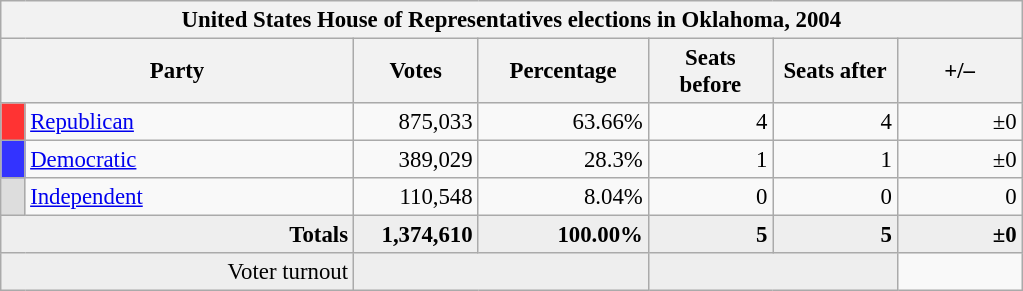<table class="wikitable" style="font-size: 95%;">
<tr>
<th colspan="7">United States House of Representatives elections in Oklahoma, 2004</th>
</tr>
<tr>
<th colspan=2 style="width: 15em">Party</th>
<th style="width: 5em">Votes</th>
<th style="width: 7em">Percentage</th>
<th style="width: 5em">Seats before</th>
<th style="width: 5em">Seats after</th>
<th style="width: 5em">+/–</th>
</tr>
<tr>
<th style="background-color:#FF3333; width: 3px"></th>
<td style="width: 130px"><a href='#'>Republican</a></td>
<td align="right">875,033</td>
<td align="right">63.66%</td>
<td align="right">4</td>
<td align="right">4</td>
<td align="right">±0</td>
</tr>
<tr>
<th style="background-color:#3333FF; width: 3px"></th>
<td style="width: 130px"><a href='#'>Democratic</a></td>
<td align="right">389,029</td>
<td align="right">28.3%</td>
<td align="right">1</td>
<td align="right">1</td>
<td align="right">±0</td>
</tr>
<tr>
<th style="background-color:#DDDDDD; width: 3px"></th>
<td style="width: 130px"><a href='#'>Independent</a></td>
<td align="right">110,548</td>
<td align="right">8.04%</td>
<td align="right">0</td>
<td align="right">0</td>
<td align="right">0</td>
</tr>
<tr bgcolor="#EEEEEE">
<td colspan="2" align="right"><strong>Totals</strong></td>
<td align="right"><strong>1,374,610</strong></td>
<td align="right"><strong>100.00%</strong></td>
<td align="right"><strong>5</strong></td>
<td align="right"><strong>5</strong></td>
<td align="right"><strong>±0</strong></td>
</tr>
<tr bgcolor="#EEEEEE">
<td colspan="2" align="right">Voter turnout</td>
<td colspan="2" align="right"></td>
<td colspan="2" align="right"></td>
</tr>
</table>
